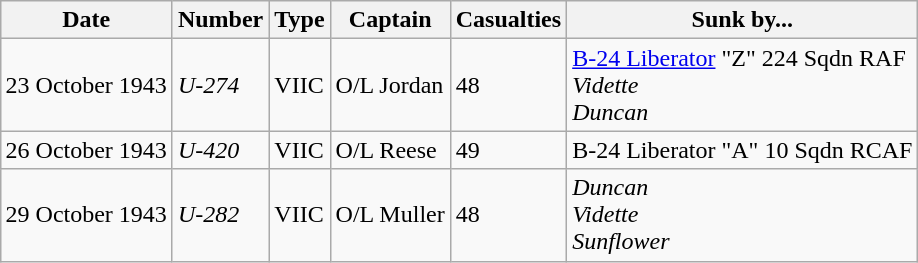<table class="wikitable" style="margin:1em auto;">
<tr>
<th>Date</th>
<th>Number</th>
<th>Type</th>
<th>Captain</th>
<th>Casualties</th>
<th>Sunk by...</th>
</tr>
<tr>
<td>23 October 1943</td>
<td><em>U-274</em></td>
<td>VIIC</td>
<td>O/L Jordan</td>
<td>48</td>
<td><a href='#'>B-24 Liberator</a> "Z" 224 Sqdn RAF<br><em>Vidette</em><br><em>Duncan</em></td>
</tr>
<tr>
<td>26 October 1943</td>
<td><em>U-420</em></td>
<td>VIIC</td>
<td>O/L Reese</td>
<td>49</td>
<td>B-24 Liberator "A" 10 Sqdn RCAF</td>
</tr>
<tr>
<td>29 October 1943</td>
<td><em>U-282</em></td>
<td>VIIC</td>
<td>O/L Muller</td>
<td>48</td>
<td><em>Duncan</em><br><em>Vidette</em><br><em>Sunflower</em></td>
</tr>
</table>
